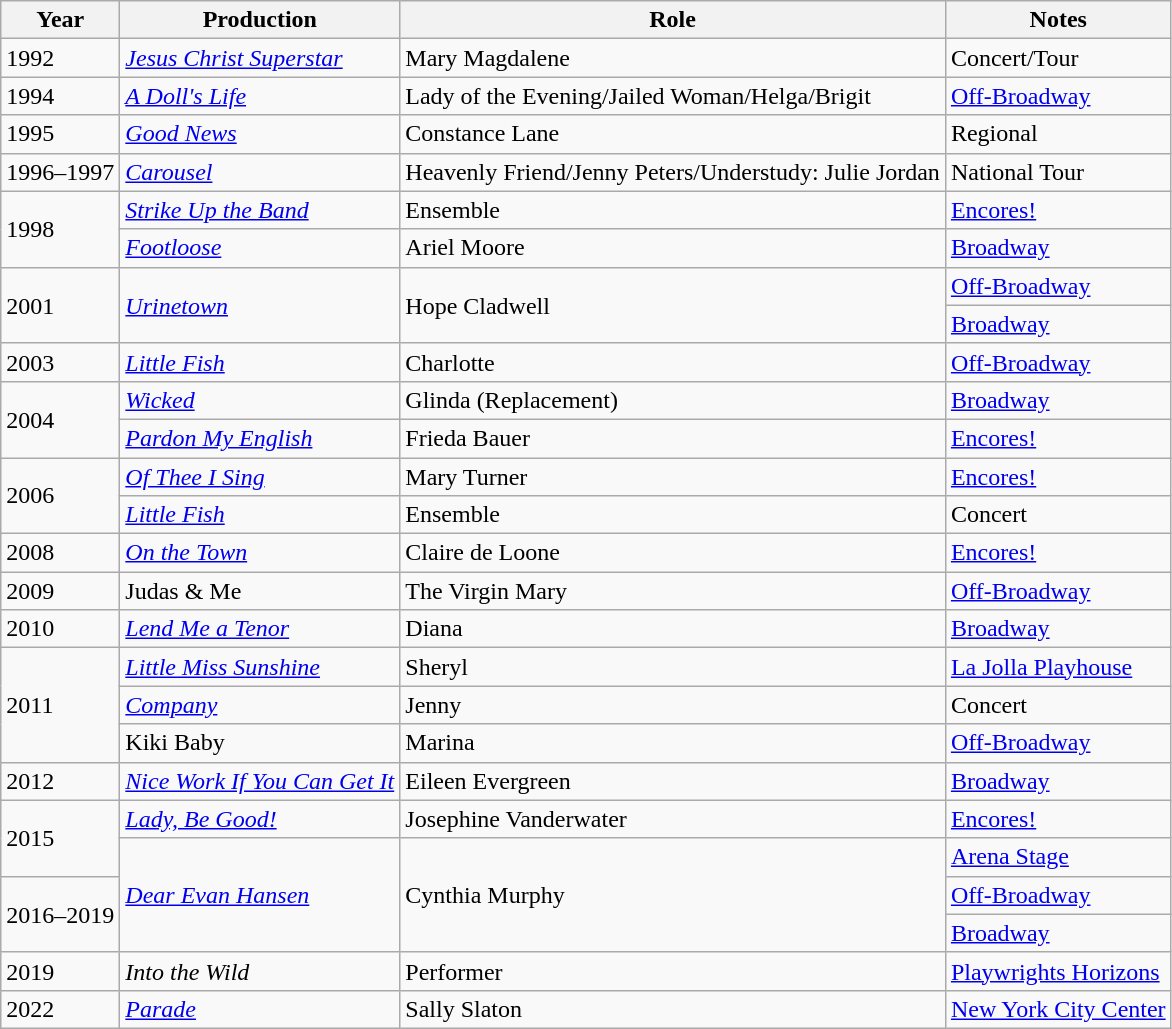<table class="wikitable">
<tr>
<th>Year</th>
<th>Production</th>
<th>Role</th>
<th>Notes</th>
</tr>
<tr>
<td>1992</td>
<td><em><a href='#'>Jesus Christ Superstar</a></em></td>
<td>Mary Magdalene</td>
<td>Concert/Tour</td>
</tr>
<tr>
<td>1994</td>
<td><em><a href='#'>A Doll's Life</a></em></td>
<td>Lady of the Evening/Jailed Woman/Helga/Brigit</td>
<td><a href='#'>Off-Broadway</a></td>
</tr>
<tr>
<td>1995</td>
<td><em><a href='#'>Good News</a></em></td>
<td>Constance Lane</td>
<td>Regional</td>
</tr>
<tr>
<td>1996–1997</td>
<td><em><a href='#'>Carousel</a></em></td>
<td>Heavenly Friend/Jenny Peters/Understudy: Julie Jordan</td>
<td>National Tour</td>
</tr>
<tr>
<td rowspan=2>1998</td>
<td><em><a href='#'>Strike Up the Band</a></em></td>
<td>Ensemble</td>
<td><a href='#'>Encores!</a></td>
</tr>
<tr>
<td><em><a href='#'>Footloose</a></em></td>
<td>Ariel Moore</td>
<td><a href='#'>Broadway</a></td>
</tr>
<tr>
<td rowspan=2>2001</td>
<td rowspan=2><em><a href='#'>Urinetown</a></em></td>
<td rowspan=2>Hope Cladwell</td>
<td><a href='#'>Off-Broadway</a></td>
</tr>
<tr>
<td><a href='#'>Broadway</a></td>
</tr>
<tr>
<td>2003</td>
<td><em><a href='#'>Little Fish</a></em></td>
<td>Charlotte</td>
<td><a href='#'>Off-Broadway</a></td>
</tr>
<tr>
<td rowspan=2>2004</td>
<td><em><a href='#'>Wicked</a></em></td>
<td>Glinda (Replacement)</td>
<td><a href='#'>Broadway</a></td>
</tr>
<tr>
<td><em><a href='#'>Pardon My English</a></em></td>
<td>Frieda Bauer</td>
<td><a href='#'>Encores!</a></td>
</tr>
<tr>
<td rowspan=2>2006</td>
<td><em><a href='#'>Of Thee I Sing</a></em></td>
<td>Mary Turner</td>
<td><a href='#'>Encores!</a></td>
</tr>
<tr>
<td><em><a href='#'>Little Fish</a></em></td>
<td>Ensemble</td>
<td>Concert</td>
</tr>
<tr>
<td>2008</td>
<td><em><a href='#'>On the Town</a></em></td>
<td>Claire de Loone</td>
<td><a href='#'>Encores!</a></td>
</tr>
<tr>
<td>2009</td>
<td>Judas & Me</td>
<td>The Virgin Mary</td>
<td><a href='#'>Off-Broadway</a></td>
</tr>
<tr>
<td>2010</td>
<td><em><a href='#'>Lend Me a Tenor</a></em></td>
<td>Diana</td>
<td><a href='#'>Broadway</a></td>
</tr>
<tr>
<td rowspan=3>2011</td>
<td><em><a href='#'>Little Miss Sunshine</a></em></td>
<td>Sheryl</td>
<td><a href='#'>La Jolla Playhouse</a></td>
</tr>
<tr>
<td><em><a href='#'>Company</a></em></td>
<td>Jenny</td>
<td>Concert</td>
</tr>
<tr>
<td>Kiki Baby</td>
<td>Marina</td>
<td><a href='#'>Off-Broadway</a></td>
</tr>
<tr>
<td>2012</td>
<td><em><a href='#'>Nice Work If You Can Get It</a></em></td>
<td>Eileen Evergreen</td>
<td><a href='#'>Broadway</a></td>
</tr>
<tr>
<td rowspan=2>2015</td>
<td><em><a href='#'>Lady, Be Good!</a></em></td>
<td>Josephine Vanderwater</td>
<td><a href='#'>Encores!</a></td>
</tr>
<tr>
<td rowspan=3><em><a href='#'>Dear Evan Hansen</a></em></td>
<td rowspan=3>Cynthia Murphy</td>
<td><a href='#'>Arena Stage</a></td>
</tr>
<tr>
<td rowspan=2>2016–2019</td>
<td><a href='#'>Off-Broadway</a></td>
</tr>
<tr>
<td><a href='#'>Broadway</a></td>
</tr>
<tr>
<td>2019</td>
<td><em>Into the Wild</em></td>
<td>Performer</td>
<td><a href='#'>Playwrights Horizons</a></td>
</tr>
<tr>
<td>2022</td>
<td><em><a href='#'>Parade</a></em></td>
<td>Sally Slaton</td>
<td><a href='#'>New York City Center</a></td>
</tr>
</table>
